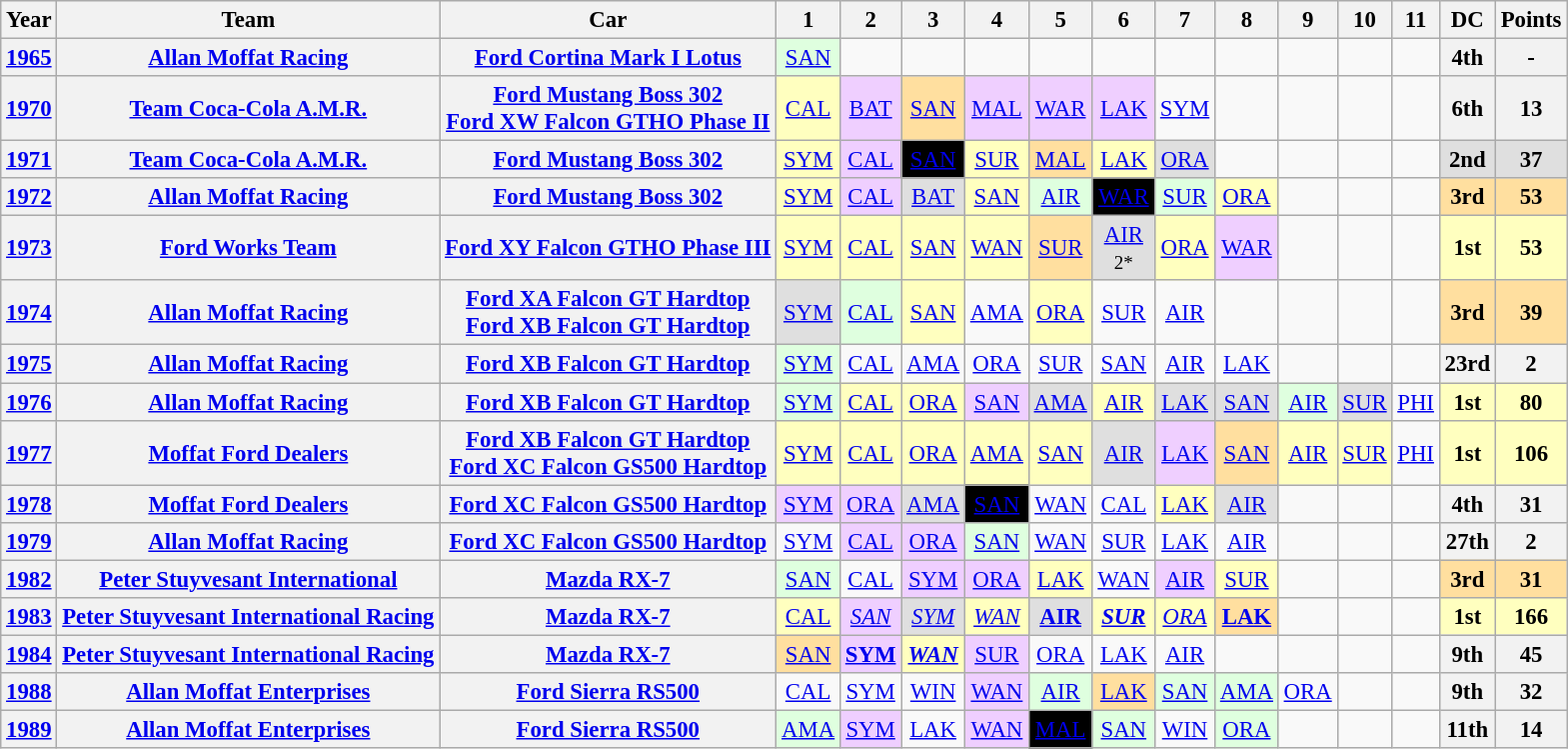<table class="wikitable" style="text-align:center; font-size:95%">
<tr>
<th>Year</th>
<th>Team</th>
<th>Car</th>
<th>1</th>
<th>2</th>
<th>3</th>
<th>4</th>
<th>5</th>
<th>6</th>
<th>7</th>
<th>8</th>
<th>9</th>
<th>10</th>
<th>11</th>
<th>DC</th>
<th>Points</th>
</tr>
<tr>
<th><a href='#'>1965</a></th>
<th><a href='#'>Allan Moffat Racing</a></th>
<th><a href='#'>Ford Cortina Mark I Lotus</a></th>
<td style="background:#dfffdf;"><a href='#'>SAN</a><br></td>
<td></td>
<td></td>
<td></td>
<td></td>
<td></td>
<td></td>
<td></td>
<td></td>
<td></td>
<td></td>
<th>4th</th>
<th>-</th>
</tr>
<tr>
<th><a href='#'>1970</a></th>
<th><a href='#'>Team Coca-Cola A.M.R.</a></th>
<th><a href='#'>Ford Mustang Boss 302</a><br><a href='#'>Ford XW Falcon GTHO Phase II</a></th>
<td style="background:#ffffbf;"><a href='#'>CAL</a><br></td>
<td style="background:#efcfff;"><a href='#'>BAT</a><br></td>
<td style="background:#ffdf9f;"><a href='#'>SAN</a><br></td>
<td style="background:#efcfff;"><a href='#'>MAL</a><br></td>
<td style="background:#efcfff;"><a href='#'>WAR</a><br></td>
<td style="background:#efcfff;"><a href='#'>LAK</a><br></td>
<td><a href='#'>SYM</a><br></td>
<td></td>
<td></td>
<td></td>
<td></td>
<th>6th</th>
<th>13</th>
</tr>
<tr>
<th><a href='#'>1971</a></th>
<th><a href='#'>Team Coca-Cola A.M.R.</a></th>
<th><a href='#'>Ford Mustang Boss 302</a></th>
<td style="background:#ffffbf;"><a href='#'>SYM</a><br></td>
<td style="background:#efcfff;"><a href='#'>CAL</a><br></td>
<td style="background:#000000; color:white"><a href='#'>SAN</a><br></td>
<td style="background:#ffffbf;"><a href='#'>SUR</a><br></td>
<td style="background:#ffdf9f;"><a href='#'>MAL</a><br></td>
<td style="background:#ffffbf;"><a href='#'>LAK</a><br></td>
<td style="background:#dfdfdf;"><a href='#'>ORA</a><br></td>
<td></td>
<td></td>
<td></td>
<td></td>
<th style="background:#dfdfdf;"><strong>2nd</strong></th>
<th style="background:#dfdfdf;">37</th>
</tr>
<tr>
<th><a href='#'>1972</a></th>
<th><a href='#'>Allan Moffat Racing</a></th>
<th><a href='#'>Ford Mustang Boss 302</a></th>
<td style="background:#ffffbf;"><a href='#'>SYM</a><br></td>
<td style="background:#efcfff;"><a href='#'>CAL</a><br></td>
<td style="background:#dfdfdf;"><a href='#'>BAT</a><br></td>
<td style="background:#ffffbf;"><a href='#'>SAN</a><br></td>
<td style="background:#dfffdf;"><a href='#'>AIR</a><br></td>
<td style="background:#000000; color:white"><a href='#'>WAR</a><br></td>
<td style="background:#dfffdf;"><a href='#'>SUR</a><br></td>
<td style="background:#ffffbf;"><a href='#'>ORA</a><br></td>
<td></td>
<td></td>
<td></td>
<th style="background:#ffdf9f;"><strong>3rd</strong></th>
<th style="background:#ffdf9f;">53</th>
</tr>
<tr>
<th><a href='#'>1973</a></th>
<th><a href='#'>Ford Works Team</a></th>
<th><a href='#'>Ford XY Falcon GTHO Phase III</a></th>
<td style="background:#ffffbf;"><a href='#'>SYM</a><br></td>
<td style="background:#ffffbf;"><a href='#'>CAL</a><br></td>
<td style="background:#ffffbf;"><a href='#'>SAN</a><br></td>
<td style="background:#ffffbf;"><a href='#'>WAN</a><br></td>
<td style="background:#ffdf9f;"><a href='#'>SUR</a><br></td>
<td style="background:#dfdfdf;"><a href='#'>AIR</a><br><small>2*</small></td>
<td style="background:#ffffbf;"><a href='#'>ORA</a><br></td>
<td style="background:#efcfff;"><a href='#'>WAR</a><br></td>
<td></td>
<td></td>
<td></td>
<th style="background:#ffffbf;"><strong>1st</strong></th>
<th style="background:#ffffbf;">53</th>
</tr>
<tr>
<th><a href='#'>1974</a></th>
<th><a href='#'>Allan Moffat Racing</a></th>
<th><a href='#'>Ford XA Falcon GT Hardtop</a><br><a href='#'>Ford XB Falcon GT Hardtop</a></th>
<td style="background:#dfdfdf;"><a href='#'>SYM</a><br></td>
<td style="background:#dfffdf;"><a href='#'>CAL</a><br></td>
<td style="background:#ffffbf;"><a href='#'>SAN</a><br></td>
<td><a href='#'>AMA</a><br></td>
<td style="background:#ffffbf;"><a href='#'>ORA</a><br></td>
<td><a href='#'>SUR</a></td>
<td><a href='#'>AIR</a></td>
<td></td>
<td></td>
<td></td>
<td></td>
<th style="background:#ffdf9f;"><strong>3rd</strong></th>
<th style="background:#ffdf9f;">39</th>
</tr>
<tr>
<th><a href='#'>1975</a></th>
<th><a href='#'>Allan Moffat Racing</a></th>
<th><a href='#'>Ford XB Falcon GT Hardtop</a></th>
<td style="background:#dfffdf;"><a href='#'>SYM</a><br></td>
<td><a href='#'>CAL</a></td>
<td><a href='#'>AMA</a></td>
<td><a href='#'>ORA</a></td>
<td><a href='#'>SUR</a></td>
<td><a href='#'>SAN</a></td>
<td><a href='#'>AIR</a></td>
<td><a href='#'>LAK</a></td>
<td></td>
<td></td>
<td></td>
<th>23rd</th>
<th>2</th>
</tr>
<tr>
<th><a href='#'>1976</a></th>
<th><a href='#'>Allan Moffat Racing</a></th>
<th><a href='#'>Ford XB Falcon GT Hardtop</a></th>
<td style="background:#dfffdf;"><a href='#'>SYM</a><br></td>
<td style="background:#ffffbf;"><a href='#'>CAL</a><br></td>
<td style="background:#ffffbf;"><a href='#'>ORA</a><br></td>
<td style="background:#efcfff;"><a href='#'>SAN</a><br></td>
<td style="background:#dfdfdf;"><a href='#'>AMA</a><br></td>
<td style="background:#ffffbf;"><a href='#'>AIR</a><br></td>
<td style="background:#dfdfdf;"><a href='#'>LAK</a><br></td>
<td style="background:#dfdfdf;"><a href='#'>SAN</a><br></td>
<td style="background:#dfffdf;"><a href='#'>AIR</a><br></td>
<td style="background:#dfdfdf;"><a href='#'>SUR</a><br></td>
<td><a href='#'>PHI</a></td>
<th style="background:#ffffbf;"><strong>1st</strong></th>
<th style="background:#ffffbf;">80</th>
</tr>
<tr>
<th><a href='#'>1977</a></th>
<th><a href='#'>Moffat Ford Dealers</a></th>
<th><a href='#'>Ford XB Falcon GT Hardtop</a><br><a href='#'>Ford XC Falcon GS500 Hardtop</a></th>
<td style="background:#ffffbf;"><a href='#'>SYM</a><br></td>
<td style="background:#ffffbf;"><a href='#'>CAL</a><br></td>
<td style="background:#ffffbf;"><a href='#'>ORA</a><br></td>
<td style="background:#ffffbf;"><a href='#'>AMA</a><br></td>
<td style="background:#ffffbf;"><a href='#'>SAN</a><br></td>
<td style="background:#dfdfdf;"><a href='#'>AIR</a><br></td>
<td style="background:#efcfff;"><a href='#'>LAK</a><br></td>
<td style="background:#ffdf9f;"><a href='#'>SAN</a><br></td>
<td style="background:#ffffbf;"><a href='#'>AIR</a><br></td>
<td style="background:#ffffbf;"><a href='#'>SUR</a><br></td>
<td><a href='#'>PHI</a></td>
<th style="background:#ffffbf;"><strong>1st</strong></th>
<th style="background:#ffffbf;">106</th>
</tr>
<tr>
<th><a href='#'>1978</a></th>
<th><a href='#'>Moffat Ford Dealers</a></th>
<th><a href='#'>Ford XC Falcon GS500 Hardtop</a></th>
<td style="background:#efcfff;"><a href='#'>SYM</a><br></td>
<td style="background:#efcfff;"><a href='#'>ORA</a><br></td>
<td style="background:#dfdfdf;"><a href='#'>AMA</a><br></td>
<td style="background:#000000; color:white"><a href='#'>SAN</a><br></td>
<td><a href='#'>WAN</a></td>
<td><a href='#'>CAL</a></td>
<td style="background:#ffffbf;"><a href='#'>LAK</a><br></td>
<td style="background:#dfdfdf;"><a href='#'>AIR</a><br></td>
<td></td>
<td></td>
<td></td>
<th>4th</th>
<th>31</th>
</tr>
<tr>
<th><a href='#'>1979</a></th>
<th><a href='#'>Allan Moffat Racing</a></th>
<th><a href='#'>Ford XC Falcon GS500 Hardtop</a></th>
<td><a href='#'>SYM</a></td>
<td style="background:#efcfff;"><a href='#'>CAL</a><br></td>
<td style="background:#efcfff;"><a href='#'>ORA</a><br></td>
<td style="background:#dfffdf;"><a href='#'>SAN</a><br></td>
<td><a href='#'>WAN</a></td>
<td><a href='#'>SUR</a></td>
<td><a href='#'>LAK</a></td>
<td><a href='#'>AIR</a></td>
<td></td>
<td></td>
<td></td>
<th>27th</th>
<th>2</th>
</tr>
<tr>
<th><a href='#'>1982</a></th>
<th><a href='#'>Peter Stuyvesant International</a></th>
<th><a href='#'>Mazda RX-7</a></th>
<td style="background:#dfffdf;"><a href='#'>SAN</a><br></td>
<td><a href='#'>CAL</a></td>
<td style="background:#efcfff;"><a href='#'>SYM</a><br></td>
<td style="background:#efcfff;"><a href='#'>ORA</a><br></td>
<td style="background:#ffffbf;"><a href='#'>LAK</a><br></td>
<td><a href='#'>WAN</a></td>
<td style="background:#efcfff;"><a href='#'>AIR</a><br></td>
<td style="background:#ffffbf;"><a href='#'>SUR</a><br></td>
<td></td>
<td></td>
<td></td>
<th style="background:#ffdf9f;"><strong>3rd</strong></th>
<th style="background:#ffdf9f;">31</th>
</tr>
<tr>
<th><a href='#'>1983</a></th>
<th><a href='#'>Peter Stuyvesant International Racing</a></th>
<th><a href='#'>Mazda RX-7</a></th>
<td style="background:#ffffbf;"><a href='#'>CAL</a><br></td>
<td style="background:#efcfff;"><em><a href='#'>SAN</a></em><br></td>
<td style="background:#dfdfdf;"><em><a href='#'>SYM</a></em><br></td>
<td style="background:#ffffbf;"><em><a href='#'>WAN</a></em><br></td>
<td style="background:#dfdfdf;"><strong><a href='#'>AIR</a></strong><br></td>
<td style="background:#ffffbf;"><strong><em><a href='#'>SUR</a></em></strong><br></td>
<td style="background:#ffffbf;"><em><a href='#'>ORA</a></em><br></td>
<td style="background:#ffdf9f;"><strong><a href='#'>LAK</a></strong><br></td>
<td></td>
<td></td>
<td></td>
<th style="background:#ffffbf;"><strong>1st</strong></th>
<th style="background:#ffffbf;">166</th>
</tr>
<tr>
<th><a href='#'>1984</a></th>
<th><a href='#'>Peter Stuyvesant International Racing</a></th>
<th><a href='#'>Mazda RX-7</a></th>
<td style="background:#ffdf9f;"><a href='#'>SAN</a><br></td>
<td style="background:#efcfff;"><strong><a href='#'>SYM</a></strong><br></td>
<td style="background:#ffffbf;"><strong><em><a href='#'>WAN</a></em></strong><br></td>
<td style="background:#efcfff;"><a href='#'>SUR</a><br></td>
<td><a href='#'>ORA</a></td>
<td><a href='#'>LAK</a></td>
<td><a href='#'>AIR</a></td>
<td></td>
<td></td>
<td></td>
<td></td>
<th>9th</th>
<th>45</th>
</tr>
<tr>
<th><a href='#'>1988</a></th>
<th><a href='#'>Allan Moffat Enterprises</a></th>
<th><a href='#'>Ford Sierra RS500</a></th>
<td><a href='#'>CAL</a></td>
<td><a href='#'>SYM</a></td>
<td><a href='#'>WIN</a></td>
<td style="background:#efcfff;"><a href='#'>WAN</a><br></td>
<td style="background:#dfffdf;"><a href='#'>AIR</a><br></td>
<td style="background:#ffdf9f;"><a href='#'>LAK</a><br></td>
<td style="background:#dfffdf;"><a href='#'>SAN</a><br></td>
<td style="background:#dfffdf;"><a href='#'>AMA</a><br></td>
<td><a href='#'>ORA</a><br></td>
<td></td>
<td></td>
<th>9th</th>
<th>32</th>
</tr>
<tr>
<th><a href='#'>1989</a></th>
<th><a href='#'>Allan Moffat Enterprises</a></th>
<th><a href='#'>Ford Sierra RS500</a></th>
<td style="background:#dfffdf;"><a href='#'>AMA</a><br></td>
<td style="background:#efcfff;"><a href='#'>SYM</a><br></td>
<td><a href='#'>LAK</a></td>
<td style="background:#efcfff;"><a href='#'>WAN</a><br></td>
<td style="background:#000000; color:white"><a href='#'>MAL</a><br></td>
<td style="background:#dfffdf;"><a href='#'>SAN</a><br></td>
<td><a href='#'>WIN</a></td>
<td style="background:#dfffdf;"><a href='#'>ORA</a><br></td>
<td></td>
<td></td>
<td></td>
<th>11th</th>
<th>14</th>
</tr>
</table>
